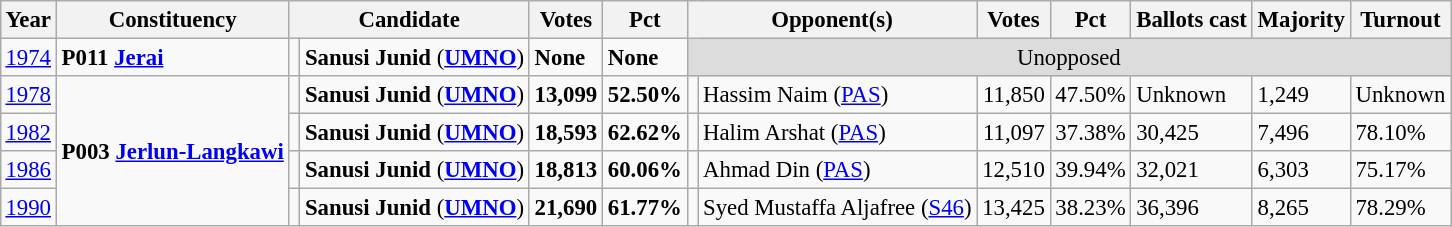<table class="wikitable" style="margin:0.5em ; font-size:95%">
<tr>
<th>Year</th>
<th>Constituency</th>
<th colspan=2>Candidate</th>
<th>Votes</th>
<th>Pct</th>
<th colspan=2>Opponent(s)</th>
<th>Votes</th>
<th>Pct</th>
<th>Ballots cast</th>
<th>Majority</th>
<th>Turnout</th>
</tr>
<tr>
<td><a href='#'>1974</a></td>
<td><strong>P011 <a href='#'>Jerai</a></strong></td>
<td></td>
<td><strong>Sanusi Junid</strong> (<a href='#'><strong>UMNO</strong></a>)</td>
<td><strong>None</strong></td>
<td><strong>None</strong></td>
<td colspan="7" style="background:#dcdcdc; text-align:center;">Unopposed</td>
</tr>
<tr>
<td><a href='#'>1978</a></td>
<td rowspan="4"><strong>P003 <a href='#'>Jerlun-Langkawi</a></strong></td>
<td></td>
<td><strong>Sanusi Junid</strong> (<a href='#'><strong>UMNO</strong></a>)</td>
<td align="right"><strong>13,099</strong></td>
<td><strong>52.50%</strong></td>
<td></td>
<td>Hassim Naim (<a href='#'>PAS</a>)</td>
<td align="right">11,850</td>
<td>47.50%</td>
<td>Unknown</td>
<td>1,249</td>
<td>Unknown</td>
</tr>
<tr>
<td><a href='#'>1982</a></td>
<td></td>
<td><strong>Sanusi Junid</strong> (<a href='#'><strong>UMNO</strong></a>)</td>
<td align="right"><strong>18,593</strong></td>
<td><strong>62.62%</strong></td>
<td></td>
<td>Halim Arshat (<a href='#'>PAS</a>)</td>
<td align="right">11,097</td>
<td>37.38%</td>
<td>30,425</td>
<td>7,496</td>
<td>78.10%</td>
</tr>
<tr>
<td><a href='#'>1986</a></td>
<td></td>
<td><strong>Sanusi Junid</strong> (<a href='#'><strong>UMNO</strong></a>)</td>
<td align="right"><strong>18,813</strong></td>
<td><strong>60.06%</strong></td>
<td></td>
<td>Ahmad Din (<a href='#'>PAS</a>)</td>
<td align="right">12,510</td>
<td>39.94%</td>
<td>32,021</td>
<td>6,303</td>
<td>75.17%</td>
</tr>
<tr>
<td><a href='#'>1990</a></td>
<td></td>
<td><strong>Sanusi Junid</strong> (<a href='#'><strong>UMNO</strong></a>)</td>
<td align="right"><strong>21,690</strong></td>
<td><strong>61.77%</strong></td>
<td></td>
<td>Syed Mustaffa Aljafree (<a href='#'>S46</a>)</td>
<td align="right">13,425</td>
<td>38.23%</td>
<td>36,396</td>
<td>8,265</td>
<td>78.29%</td>
</tr>
</table>
